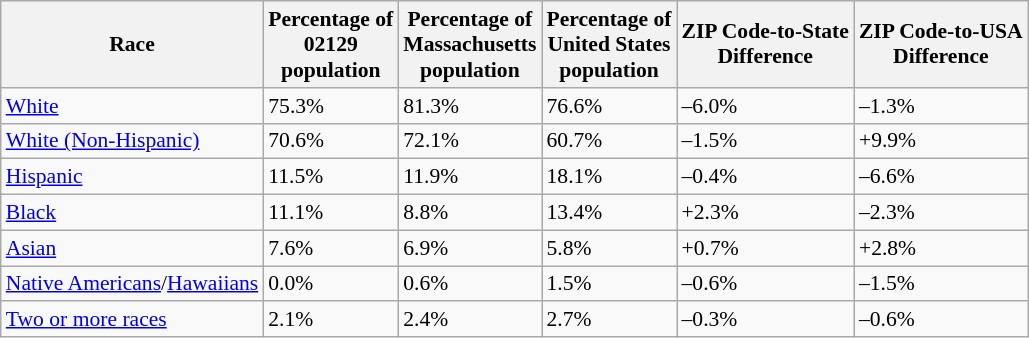<table class="wikitable sortable collapsible" style="font-size: 90%;">
<tr>
<th>Race</th>
<th>Percentage of <br>02129<br>population</th>
<th>Percentage of<br>Massachusetts<br>population</th>
<th>Percentage of<br>United States<br>population</th>
<th>ZIP Code-to-State<br>Difference</th>
<th>ZIP Code-to-USA<br>Difference</th>
</tr>
<tr>
<td><a href='#'>White</a></td>
<td>75.3%</td>
<td>81.3%</td>
<td>76.6%</td>
<td>–6.0%</td>
<td>–1.3%</td>
</tr>
<tr>
<td><a href='#'>White (Non-Hispanic)</a></td>
<td>70.6%</td>
<td>72.1%</td>
<td>60.7%</td>
<td>–1.5%</td>
<td>+9.9%</td>
</tr>
<tr>
<td><a href='#'>Hispanic</a></td>
<td>11.5%</td>
<td>11.9%</td>
<td>18.1%</td>
<td>–0.4%</td>
<td>–6.6%</td>
</tr>
<tr>
<td><a href='#'>Black</a></td>
<td>11.1%</td>
<td>8.8%</td>
<td>13.4%</td>
<td>+2.3%</td>
<td>–2.3%</td>
</tr>
<tr>
<td><a href='#'>Asian</a></td>
<td>7.6%</td>
<td>6.9%</td>
<td>5.8%</td>
<td>+0.7%</td>
<td>+2.8%</td>
</tr>
<tr>
<td><a href='#'>Native Americans</a>/<a href='#'>Hawaiians</a></td>
<td>0.0%</td>
<td>0.6%</td>
<td>1.5%</td>
<td>–0.6%</td>
<td>–1.5%</td>
</tr>
<tr>
<td><a href='#'>Two or more races</a></td>
<td>2.1%</td>
<td>2.4%</td>
<td>2.7%</td>
<td>–0.3%</td>
<td>–0.6%</td>
</tr>
</table>
